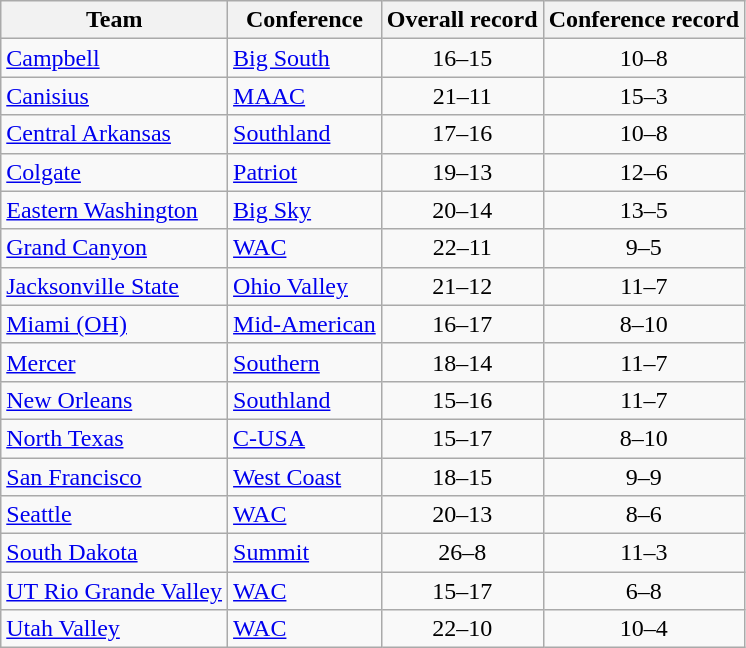<table class="wikitable sortable" style="text-align:center">
<tr>
<th>Team</th>
<th>Conference</th>
<th data-sort-type="number">Overall record</th>
<th data-sort-type="number">Conference record</th>
</tr>
<tr>
<td align=left><a href='#'>Campbell</a></td>
<td align=left><a href='#'>Big South</a></td>
<td>16–15</td>
<td>10–8</td>
</tr>
<tr>
<td align=left><a href='#'>Canisius</a></td>
<td align=left><a href='#'>MAAC</a></td>
<td>21–11</td>
<td>15–3</td>
</tr>
<tr>
<td align=left><a href='#'>Central Arkansas</a></td>
<td align=left><a href='#'>Southland</a></td>
<td>17–16</td>
<td>10–8</td>
</tr>
<tr>
<td align=left><a href='#'>Colgate</a></td>
<td align=left><a href='#'>Patriot</a></td>
<td>19–13</td>
<td>12–6</td>
</tr>
<tr>
<td align=left><a href='#'>Eastern Washington</a></td>
<td align=left><a href='#'>Big Sky</a></td>
<td>20–14</td>
<td>13–5</td>
</tr>
<tr>
<td align=left><a href='#'>Grand Canyon</a></td>
<td align=left><a href='#'>WAC</a></td>
<td>22–11</td>
<td>9–5</td>
</tr>
<tr>
<td align=left><a href='#'>Jacksonville State</a></td>
<td align=left><a href='#'>Ohio Valley</a></td>
<td>21–12</td>
<td>11–7</td>
</tr>
<tr>
<td align=left><a href='#'>Miami (OH)</a></td>
<td align=left><a href='#'>Mid-American</a></td>
<td>16–17</td>
<td>8–10</td>
</tr>
<tr>
<td align=left><a href='#'>Mercer</a></td>
<td align=left><a href='#'>Southern</a></td>
<td>18–14</td>
<td>11–7</td>
</tr>
<tr>
<td align=left><a href='#'>New Orleans</a></td>
<td align=left><a href='#'>Southland</a></td>
<td>15–16</td>
<td>11–7</td>
</tr>
<tr>
<td align=left><a href='#'>North Texas</a></td>
<td align=left><a href='#'>C-USA</a></td>
<td>15–17</td>
<td>8–10</td>
</tr>
<tr>
<td align=left><a href='#'>San Francisco</a></td>
<td align=left><a href='#'>West Coast</a></td>
<td>18–15</td>
<td>9–9</td>
</tr>
<tr>
<td align=left><a href='#'>Seattle</a></td>
<td align=left><a href='#'>WAC</a></td>
<td>20–13</td>
<td>8–6</td>
</tr>
<tr>
<td align=left><a href='#'>South Dakota</a></td>
<td align=left><a href='#'>Summit</a></td>
<td>26–8</td>
<td>11–3</td>
</tr>
<tr>
<td align=left><a href='#'>UT Rio Grande Valley</a></td>
<td align=left><a href='#'>WAC</a></td>
<td>15–17</td>
<td>6–8</td>
</tr>
<tr>
<td align=left><a href='#'>Utah Valley</a></td>
<td align=left><a href='#'>WAC</a></td>
<td>22–10</td>
<td>10–4</td>
</tr>
</table>
